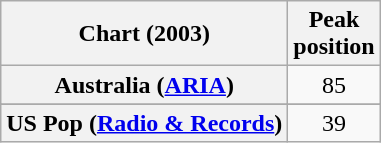<table class="wikitable sortable plainrowheaders">
<tr>
<th>Chart (2003)</th>
<th>Peak<br>position</th>
</tr>
<tr>
<th scope="row">Australia (<a href='#'>ARIA</a>)</th>
<td style="text-align:center">85</td>
</tr>
<tr>
</tr>
<tr>
<th scope="row">US Pop (<a href='#'>Radio & Records</a>)</th>
<td style="text-align:center">39</td>
</tr>
</table>
